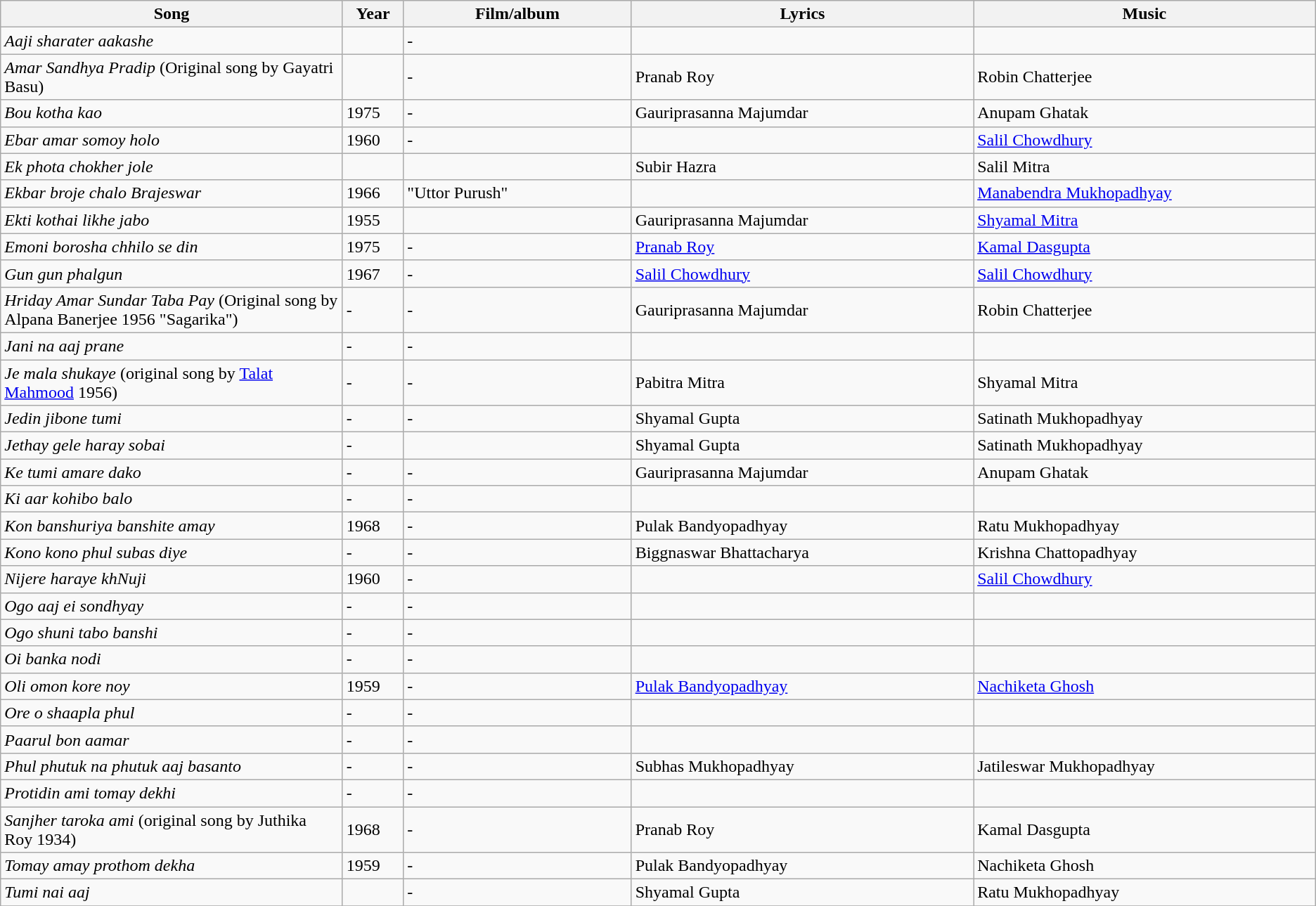<table class="sortable wikitable">
<tr>
<th width="15%">Song</th>
<th width="2%">Year</th>
<th width="10%">Film/album</th>
<th width="15%">Lyrics</th>
<th width="15%">Music</th>
</tr>
<tr>
<td><em>Aaji sharater aakashe</em></td>
<td></td>
<td>-</td>
<td></td>
<td></td>
</tr>
<tr>
<td><em>Amar Sandhya Pradip</em> (Original song by Gayatri Basu)</td>
<td></td>
<td>-</td>
<td>Pranab Roy</td>
<td>Robin Chatterjee</td>
</tr>
<tr>
<td><em>Bou kotha kao</em></td>
<td>1975</td>
<td>-</td>
<td>Gauriprasanna Majumdar</td>
<td>Anupam Ghatak</td>
</tr>
<tr>
<td><em>Ebar amar somoy holo</em></td>
<td>1960</td>
<td>-</td>
<td></td>
<td><a href='#'>Salil Chowdhury</a></td>
</tr>
<tr>
<td><em>Ek phota chokher jole</em></td>
<td></td>
<td></td>
<td>Subir Hazra</td>
<td>Salil Mitra</td>
</tr>
<tr>
<td><em>Ekbar broje chalo Brajeswar</em></td>
<td>1966</td>
<td>"Uttor Purush"</td>
<td></td>
<td><a href='#'>Manabendra Mukhopadhyay</a></td>
</tr>
<tr>
<td><em>Ekti kothai likhe jabo</em></td>
<td>1955</td>
<td></td>
<td>Gauriprasanna Majumdar</td>
<td><a href='#'>Shyamal Mitra</a></td>
</tr>
<tr>
<td><em>Emoni borosha chhilo se din</em></td>
<td>1975</td>
<td>-</td>
<td><a href='#'>Pranab Roy</a></td>
<td><a href='#'>Kamal Dasgupta</a></td>
</tr>
<tr>
<td><em>Gun gun phalgun</em></td>
<td>1967</td>
<td>-</td>
<td><a href='#'>Salil Chowdhury</a></td>
<td><a href='#'>Salil Chowdhury</a></td>
</tr>
<tr>
<td><em>Hriday Amar Sundar Taba Pay</em> (Original song by Alpana Banerjee 1956 "Sagarika")</td>
<td>-</td>
<td>-</td>
<td>Gauriprasanna Majumdar</td>
<td>Robin Chatterjee</td>
</tr>
<tr>
<td><em>Jani na aaj prane</em></td>
<td>-</td>
<td>-</td>
<td></td>
<td></td>
</tr>
<tr>
<td><em>Je mala shukaye</em> (original song by <a href='#'>Talat Mahmood</a> 1956)</td>
<td>-</td>
<td>-</td>
<td>Pabitra Mitra</td>
<td>Shyamal Mitra</td>
</tr>
<tr>
<td><em>Jedin jibone tumi</em></td>
<td>-</td>
<td>-</td>
<td>Shyamal Gupta</td>
<td>Satinath Mukhopadhyay</td>
</tr>
<tr>
<td><em>Jethay gele haray sobai</em></td>
<td>-</td>
<td></td>
<td>Shyamal Gupta</td>
<td>Satinath Mukhopadhyay</td>
</tr>
<tr>
<td><em>Ke tumi amare dako</em></td>
<td>-</td>
<td>-</td>
<td>Gauriprasanna Majumdar</td>
<td>Anupam Ghatak</td>
</tr>
<tr>
<td><em>Ki aar kohibo balo</em></td>
<td>-</td>
<td>-</td>
<td></td>
<td></td>
</tr>
<tr>
<td><em>Kon banshuriya banshite amay</em></td>
<td>1968</td>
<td>-</td>
<td>Pulak Bandyopadhyay</td>
<td>Ratu Mukhopadhyay</td>
</tr>
<tr>
<td><em>Kono kono phul subas diye</em></td>
<td>-</td>
<td>-</td>
<td>Biggnaswar Bhattacharya</td>
<td>Krishna Chattopadhyay</td>
</tr>
<tr>
<td><em>Nijere haraye khNuji</em></td>
<td>1960</td>
<td>-</td>
<td></td>
<td><a href='#'>Salil Chowdhury</a></td>
</tr>
<tr>
<td><em>Ogo aaj ei sondhyay</em></td>
<td>-</td>
<td>-</td>
<td></td>
<td></td>
</tr>
<tr>
<td><em>Ogo shuni tabo banshi</em></td>
<td>-</td>
<td>-</td>
<td></td>
<td></td>
</tr>
<tr>
<td><em>Oi banka nodi</em></td>
<td>-</td>
<td>-</td>
<td></td>
<td></td>
</tr>
<tr>
<td><em>Oli omon kore noy</em></td>
<td>1959</td>
<td>-</td>
<td><a href='#'>Pulak Bandyopadhyay</a></td>
<td><a href='#'>Nachiketa Ghosh</a></td>
</tr>
<tr>
<td><em>Ore o shaapla phul</em></td>
<td>-</td>
<td>-</td>
<td></td>
<td></td>
</tr>
<tr>
<td><em>Paarul bon aamar</em></td>
<td>-</td>
<td>-</td>
<td></td>
<td></td>
</tr>
<tr>
<td><em>Phul phutuk na phutuk aaj basanto</em></td>
<td>-</td>
<td>-</td>
<td>Subhas Mukhopadhyay</td>
<td>Jatileswar Mukhopadhyay</td>
</tr>
<tr>
<td><em>Protidin ami tomay dekhi</em></td>
<td>-</td>
<td>-</td>
<td></td>
<td></td>
</tr>
<tr>
<td><em>Sanjher taroka ami</em> (original song by Juthika Roy 1934)</td>
<td>1968</td>
<td>-</td>
<td>Pranab Roy</td>
<td>Kamal Dasgupta</td>
</tr>
<tr>
<td><em>Tomay amay prothom dekha</em></td>
<td>1959</td>
<td>-</td>
<td>Pulak Bandyopadhyay</td>
<td>Nachiketa Ghosh</td>
</tr>
<tr>
<td><em>Tumi nai aaj</em></td>
<td></td>
<td>-</td>
<td>Shyamal Gupta</td>
<td>Ratu Mukhopadhyay</td>
</tr>
<tr>
</tr>
</table>
